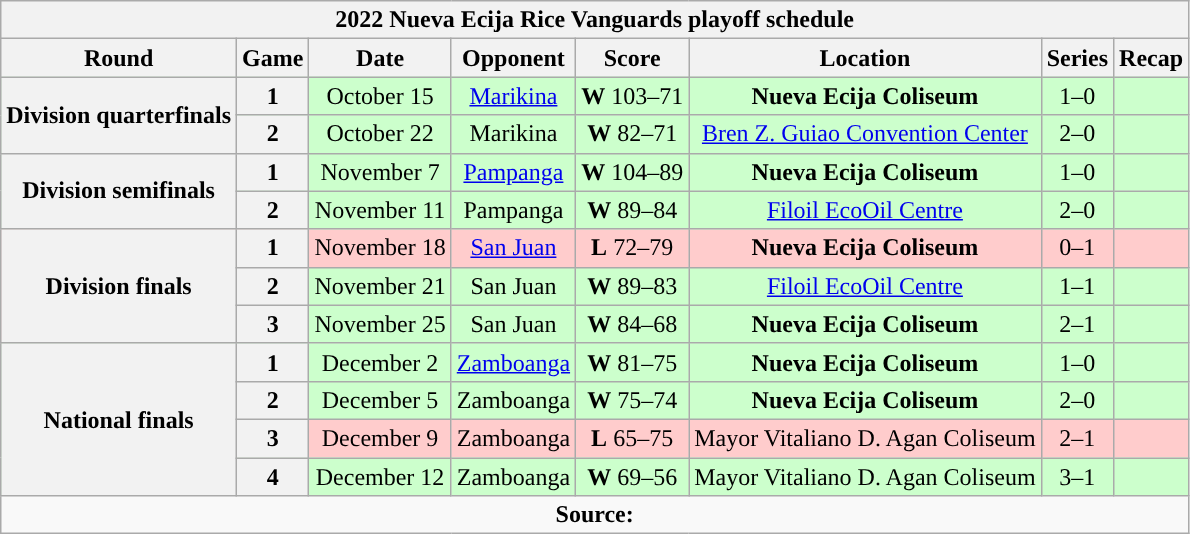<table class="wikitable" style="text-align:center">
<tr>
<th colspan=8>2022 Nueva Ecija Rice Vanguards playoff schedule</th>
</tr>
<tr>
<th>Round</th>
<th>Game</th>
<th>Date</th>
<th>Opponent</th>
<th>Score</th>
<th>Location</th>
<th>Series</th>
<th>Recap<br></th>
</tr>
<tr style="background:#cfc">
<th rowspan=2>Division quarterfinals</th>
<th>1</th>
<td>October 15</td>
<td><a href='#'>Marikina</a></td>
<td><strong>W</strong> 103–71</td>
<td><strong>Nueva Ecija Coliseum</strong></td>
<td>1–0</td>
<td></td>
</tr>
<tr style="background:#cfc">
<th>2</th>
<td>October 22</td>
<td>Marikina</td>
<td><strong>W</strong> 82–71</td>
<td><a href='#'>Bren Z. Guiao Convention Center</a></td>
<td>2–0</td>
<td><br></td>
</tr>
<tr style="background:#cfc">
<th rowspan=2>Division semifinals</th>
<th>1</th>
<td>November 7</td>
<td><a href='#'>Pampanga</a></td>
<td><strong>W</strong> 104–89</td>
<td><strong>Nueva Ecija Coliseum</strong></td>
<td>1–0</td>
<td></td>
</tr>
<tr style="background:#cfc">
<th>2</th>
<td>November 11</td>
<td>Pampanga</td>
<td><strong>W</strong> 89–84</td>
<td><a href='#'>Filoil EcoOil Centre</a></td>
<td>2–0</td>
<td><br></td>
</tr>
<tr style="background:#fcc">
<th rowspan=3>Division finals</th>
<th>1</th>
<td>November 18</td>
<td><a href='#'>San Juan</a></td>
<td><strong>L</strong> 72–79</td>
<td><strong>Nueva Ecija Coliseum</strong></td>
<td>0–1</td>
<td></td>
</tr>
<tr style="background:#cfc">
<th>2</th>
<td>November 21</td>
<td>San Juan</td>
<td><strong>W</strong> 89–83</td>
<td><a href='#'>Filoil EcoOil Centre</a></td>
<td>1–1</td>
<td></td>
</tr>
<tr style="background:#cfc">
<th>3</th>
<td>November 25</td>
<td>San Juan</td>
<td><strong>W</strong> 84–68</td>
<td><strong>Nueva Ecija Coliseum</strong></td>
<td>2–1</td>
<td><br></td>
</tr>
<tr style="background:#cfc">
<th rowspan=4>National finals</th>
<th>1</th>
<td>December 2</td>
<td><a href='#'>Zamboanga</a></td>
<td><strong>W</strong> 81–75</td>
<td><strong>Nueva Ecija Coliseum</strong></td>
<td>1–0</td>
<td></td>
</tr>
<tr style="background:#cfc">
<th>2</th>
<td>December 5</td>
<td>Zamboanga</td>
<td><strong>W</strong> 75–74</td>
<td><strong>Nueva Ecija Coliseum</strong></td>
<td>2–0</td>
<td></td>
</tr>
<tr style="background:#fcc">
<th>3</th>
<td>December 9</td>
<td>Zamboanga</td>
<td><strong>L</strong> 65–75</td>
<td>Mayor Vitaliano D. Agan Coliseum</td>
<td>2–1</td>
<td></td>
</tr>
<tr style="background:#cfc">
<th>4</th>
<td>December 12</td>
<td>Zamboanga</td>
<td><strong>W</strong> 69–56</td>
<td>Mayor Vitaliano D. Agan Coliseum</td>
<td>3–1</td>
<td></td>
</tr>
<tr>
<td colspan=8 align=center><strong>Source: </strong></td>
</tr>
</table>
